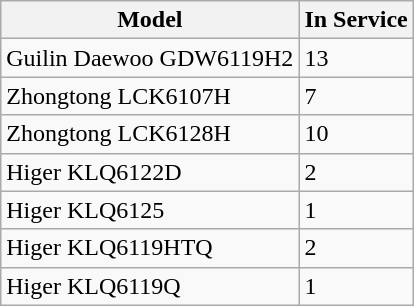<table class="wikitable">
<tr>
<th>Model</th>
<th>In Service</th>
</tr>
<tr>
<td>Guilin Daewoo GDW6119H2</td>
<td>13</td>
</tr>
<tr>
<td>Zhongtong LCK6107H</td>
<td>7</td>
</tr>
<tr>
<td>Zhongtong LCK6128H</td>
<td>10</td>
</tr>
<tr>
<td>Higer KLQ6122D</td>
<td>2</td>
</tr>
<tr>
<td>Higer KLQ6125</td>
<td>1</td>
</tr>
<tr>
<td>Higer KLQ6119HTQ</td>
<td>2</td>
</tr>
<tr>
<td>Higer KLQ6119Q</td>
<td>1</td>
</tr>
</table>
